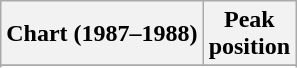<table class="wikitable sortable plainrowheaders" style="text-align:center">
<tr>
<th scope="col">Chart (1987–1988)</th>
<th scope="col">Peak<br>position</th>
</tr>
<tr>
</tr>
<tr>
</tr>
<tr>
</tr>
</table>
